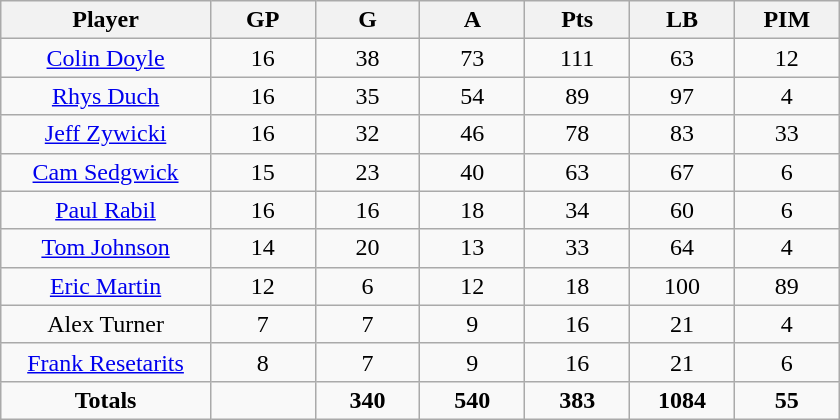<table class="wikitable sortable">
<tr align=center>
<th width="20%">Player</th>
<th width="10%">GP</th>
<th width="10%">G</th>
<th width="10%">A</th>
<th width="10%">Pts</th>
<th width="10%">LB</th>
<th width="10%">PIM</th>
</tr>
<tr align=center>
<td><a href='#'>Colin Doyle</a></td>
<td>16</td>
<td>38</td>
<td>73</td>
<td>111</td>
<td>63</td>
<td>12</td>
</tr>
<tr align=center>
<td><a href='#'>Rhys Duch</a></td>
<td>16</td>
<td>35</td>
<td>54</td>
<td>89</td>
<td>97</td>
<td>4</td>
</tr>
<tr align=center>
<td><a href='#'>Jeff Zywicki</a></td>
<td>16</td>
<td>32</td>
<td>46</td>
<td>78</td>
<td>83</td>
<td>33</td>
</tr>
<tr align=center>
<td><a href='#'>Cam Sedgwick</a></td>
<td>15</td>
<td>23</td>
<td>40</td>
<td>63</td>
<td>67</td>
<td>6</td>
</tr>
<tr align=center>
<td><a href='#'>Paul Rabil</a></td>
<td>16</td>
<td>16</td>
<td>18</td>
<td>34</td>
<td>60</td>
<td>6</td>
</tr>
<tr align=center>
<td><a href='#'>Tom Johnson</a></td>
<td>14</td>
<td>20</td>
<td>13</td>
<td>33</td>
<td>64</td>
<td>4</td>
</tr>
<tr align=center>
<td><a href='#'>Eric Martin</a></td>
<td>12</td>
<td>6</td>
<td>12</td>
<td>18</td>
<td>100</td>
<td>89</td>
</tr>
<tr align=center>
<td>Alex Turner</td>
<td>7</td>
<td>7</td>
<td>9</td>
<td>16</td>
<td>21</td>
<td>4</td>
</tr>
<tr align=center>
<td><a href='#'>Frank Resetarits</a></td>
<td>8</td>
<td>7</td>
<td>9</td>
<td>16</td>
<td>21</td>
<td>6</td>
</tr>
<tr align=center>
<td><strong>Totals</strong></td>
<td></td>
<td><strong>340</strong></td>
<td><strong>540</strong></td>
<td><strong>383</strong></td>
<td><strong>1084</strong></td>
<td><strong>55</strong></td>
</tr>
</table>
